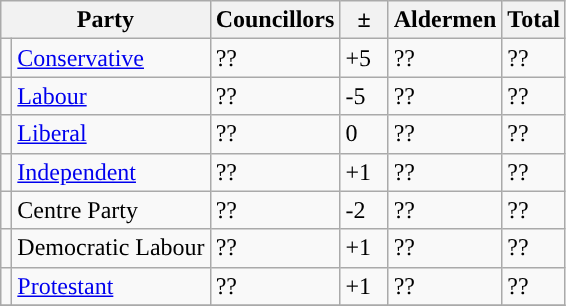<table class="wikitable">
<tr>
<th colspan="2">Party</th>
<th>Councillors</th>
<th>  ±  </th>
<th>Aldermen</th>
<th>Total</th>
</tr>
<tr>
<td style="background-color: "></td>
<td><a href='#'>Conservative</a></td>
<td>??</td>
<td>+5</td>
<td>??</td>
<td>??</td>
</tr>
<tr>
<td style="background-color: "></td>
<td><a href='#'>Labour</a></td>
<td>??</td>
<td>-5</td>
<td>??</td>
<td>??</td>
</tr>
<tr>
<td style="background-color: "></td>
<td><a href='#'>Liberal</a></td>
<td>??</td>
<td>0</td>
<td>??</td>
<td>??</td>
</tr>
<tr>
<td style="background-color: "></td>
<td><a href='#'>Independent</a></td>
<td>??</td>
<td>+1</td>
<td>??</td>
<td>??</td>
</tr>
<tr>
<td style="background-color: "></td>
<td>Centre Party</td>
<td>??</td>
<td>-2</td>
<td>??</td>
<td>??</td>
</tr>
<tr>
<td style="background-color: "></td>
<td>Democratic Labour</td>
<td>??</td>
<td>+1</td>
<td>??</td>
<td>??</td>
</tr>
<tr>
<td style="background-color: "></td>
<td><a href='#'>Protestant</a></td>
<td>??</td>
<td>+1</td>
<td>??</td>
<td>??</td>
</tr>
<tr>
</tr>
</table>
